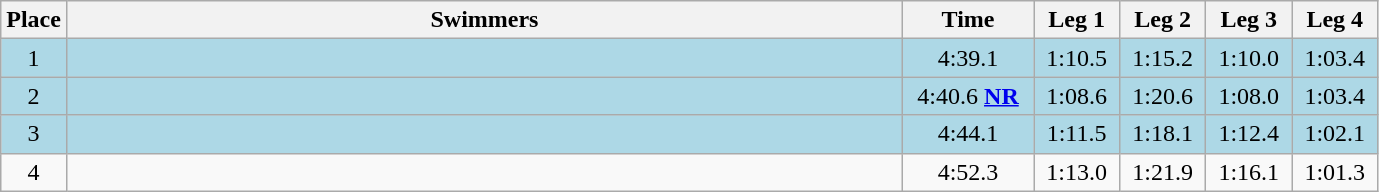<table class=wikitable style="text-align:center">
<tr>
<th>Place</th>
<th width=550>Swimmers</th>
<th width=80>Time</th>
<th width=50>Leg 1</th>
<th width=50>Leg 2</th>
<th width=50>Leg 3</th>
<th width=50>Leg 4</th>
</tr>
<tr bgcolor=lightblue>
<td>1</td>
<td align=left></td>
<td>4:39.1</td>
<td>1:10.5</td>
<td>1:15.2</td>
<td>1:10.0</td>
<td>1:03.4</td>
</tr>
<tr bgcolor=lightblue>
<td>2</td>
<td align=left></td>
<td>4:40.6 <strong><a href='#'>NR</a></strong></td>
<td>1:08.6</td>
<td>1:20.6</td>
<td>1:08.0</td>
<td>1:03.4</td>
</tr>
<tr bgcolor=lightblue>
<td>3</td>
<td align=left></td>
<td>4:44.1</td>
<td>1:11.5</td>
<td>1:18.1</td>
<td>1:12.4</td>
<td>1:02.1</td>
</tr>
<tr>
<td>4</td>
<td align=left></td>
<td>4:52.3</td>
<td>1:13.0</td>
<td>1:21.9</td>
<td>1:16.1</td>
<td>1:01.3</td>
</tr>
</table>
